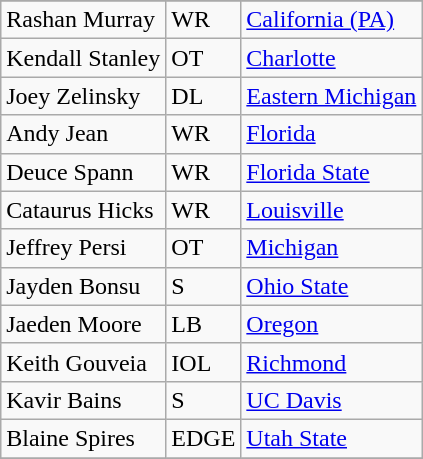<table class="wikitable sortable">
<tr>
</tr>
<tr>
<td>Rashan Murray</td>
<td>WR</td>
<td><a href='#'>California (PA)</a></td>
</tr>
<tr>
<td>Kendall Stanley</td>
<td>OT</td>
<td><a href='#'>Charlotte</a></td>
</tr>
<tr>
<td>Joey Zelinsky</td>
<td>DL</td>
<td><a href='#'>Eastern Michigan</a></td>
</tr>
<tr>
<td>Andy Jean</td>
<td>WR</td>
<td><a href='#'>Florida</a></td>
</tr>
<tr>
<td>Deuce Spann</td>
<td>WR</td>
<td><a href='#'>Florida State</a></td>
</tr>
<tr>
<td>Cataurus Hicks</td>
<td>WR</td>
<td><a href='#'>Louisville</a></td>
</tr>
<tr>
<td>Jeffrey Persi</td>
<td>OT</td>
<td><a href='#'>Michigan</a></td>
</tr>
<tr>
<td>Jayden Bonsu</td>
<td>S</td>
<td><a href='#'>Ohio State</a></td>
</tr>
<tr>
<td>Jaeden Moore</td>
<td>LB</td>
<td><a href='#'>Oregon</a></td>
</tr>
<tr>
<td>Keith Gouveia</td>
<td>IOL</td>
<td><a href='#'>Richmond</a></td>
</tr>
<tr>
<td>Kavir Bains</td>
<td>S</td>
<td><a href='#'>UC Davis</a></td>
</tr>
<tr>
<td>Blaine Spires</td>
<td>EDGE</td>
<td><a href='#'>Utah State</a></td>
</tr>
<tr>
</tr>
</table>
